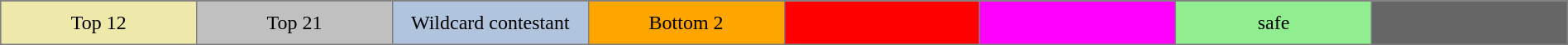<table border="2" cellpadding="8" style="background:silver; border:1px solid gray; border-collapse:collapse; margin:1em auto; text-align:center;">
<tr>
</tr>
<tr>
<td style="background:palegoldenrod;" width="7%">Top 12</td>
<td width="7%">Top 21</td>
<td style="background:lightsteelblue;" width="7%">Wildcard contestant</td>
<td style="background:orange;" width="7%">Bottom 2</td>
<td style="background:red;" width="7%"></td>
<td style="background:magenta;" width="7%"></td>
<td style="background:lightgreen;" width="7%">safe</td>
<td style="background:#666666;" width="7%"><br></td>
</tr>
</table>
